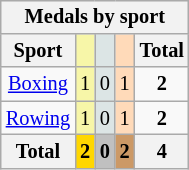<table class="wikitable" style=font-size:85%;float:right;text-align:center>
<tr>
<th colspan=5>Medals by sport</th>
</tr>
<tr>
<th>Sport</th>
<td bgcolor=F7F6A8></td>
<td bgcolor=DCE5E5></td>
<td bgcolor=FFDAB9></td>
<th>Total</th>
</tr>
<tr>
<td><a href='#'>Boxing</a></td>
<td bgcolor=F7F6A8>1</td>
<td bgcolor=DCE5E5>0</td>
<td bgcolor=FFDAB9>1</td>
<td><strong>2</strong></td>
</tr>
<tr>
<td><a href='#'>Rowing</a></td>
<td bgcolor=F7F6A8>1</td>
<td bgcolor=DCE5E5>0</td>
<td bgcolor=FFDAB9>1</td>
<td><strong>2</strong></td>
</tr>
<tr>
<th>Total</th>
<th style=background:gold>2</th>
<th style=background:silver>0</th>
<th style=background:#c96>2</th>
<th>4</th>
</tr>
</table>
